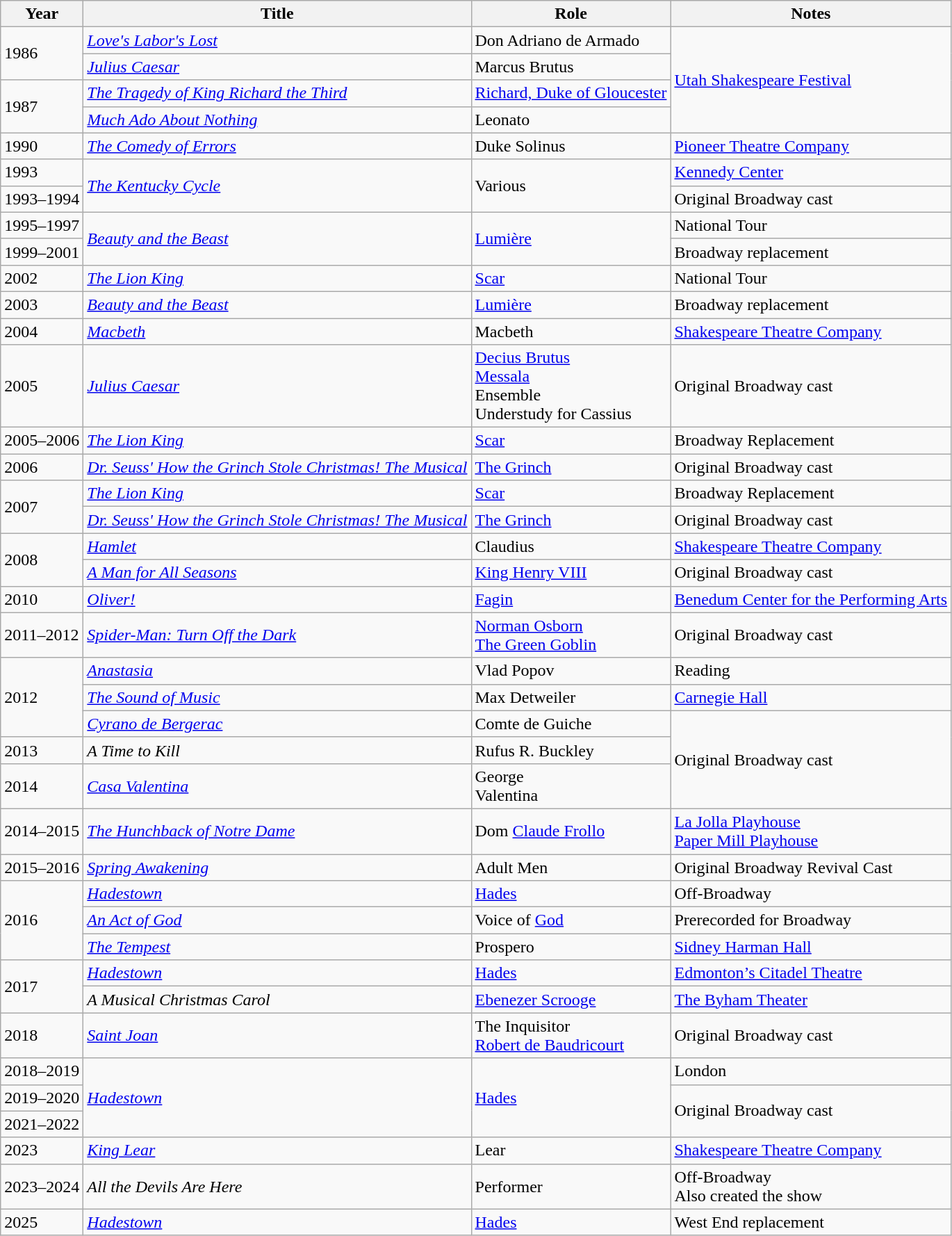<table class="wikitable sortable">
<tr>
<th>Year</th>
<th>Title</th>
<th>Role</th>
<th>Notes</th>
</tr>
<tr>
<td rowspan=2>1986</td>
<td><em><a href='#'>Love's Labor's Lost</a></em></td>
<td>Don Adriano de Armado</td>
<td rowspan=4><a href='#'>Utah Shakespeare Festival</a></td>
</tr>
<tr>
<td><em><a href='#'>Julius Caesar</a></em></td>
<td>Marcus Brutus</td>
</tr>
<tr>
<td rowspan=2>1987</td>
<td><em><a href='#'>The Tragedy of King Richard the Third</a></em></td>
<td><a href='#'>Richard, Duke of Gloucester</a></td>
</tr>
<tr>
<td><em><a href='#'>Much Ado About Nothing</a></em></td>
<td>Leonato</td>
</tr>
<tr>
<td>1990</td>
<td><em><a href='#'>The Comedy of Errors</a></em></td>
<td>Duke Solinus</td>
<td><a href='#'>Pioneer Theatre Company</a></td>
</tr>
<tr>
<td>1993</td>
<td rowspan=2><em><a href='#'>The Kentucky Cycle</a></em></td>
<td rowspan=2>Various</td>
<td><a href='#'>Kennedy Center</a></td>
</tr>
<tr>
<td>1993–1994</td>
<td>Original Broadway cast</td>
</tr>
<tr>
<td>1995–1997</td>
<td rowspan=2><em><a href='#'>Beauty and the Beast</a></em></td>
<td rowspan=2><a href='#'>Lumière</a></td>
<td>National Tour</td>
</tr>
<tr>
<td>1999–2001</td>
<td>Broadway replacement</td>
</tr>
<tr>
<td>2002</td>
<td><em><a href='#'>The Lion King</a></em></td>
<td><a href='#'>Scar</a></td>
<td>National Tour</td>
</tr>
<tr>
<td>2003</td>
<td><em><a href='#'>Beauty and the Beast</a></em></td>
<td><a href='#'>Lumière</a></td>
<td>Broadway replacement</td>
</tr>
<tr>
<td>2004</td>
<td><em><a href='#'>Macbeth</a></em></td>
<td>Macbeth</td>
<td><a href='#'>Shakespeare Theatre Company</a></td>
</tr>
<tr>
<td>2005</td>
<td><em><a href='#'>Julius Caesar</a></em></td>
<td><a href='#'>Decius Brutus</a><br><a href='#'>Messala</a><br>Ensemble<br>Understudy for Cassius</td>
<td>Original Broadway cast</td>
</tr>
<tr>
<td>2005–2006</td>
<td><em><a href='#'>The Lion King</a></em></td>
<td><a href='#'>Scar</a></td>
<td>Broadway Replacement</td>
</tr>
<tr>
<td>2006</td>
<td><em><a href='#'>Dr. Seuss' How the Grinch Stole Christmas! The Musical</a></em></td>
<td><a href='#'>The Grinch</a></td>
<td>Original Broadway cast</td>
</tr>
<tr>
<td rowspan=2>2007</td>
<td><em><a href='#'>The Lion King</a></em></td>
<td><a href='#'>Scar</a></td>
<td>Broadway Replacement</td>
</tr>
<tr>
<td><em><a href='#'>Dr. Seuss' How the Grinch Stole Christmas! The Musical</a></em></td>
<td><a href='#'>The Grinch</a></td>
<td>Original Broadway cast</td>
</tr>
<tr>
<td rowspan=2>2008</td>
<td><em><a href='#'>Hamlet</a></em></td>
<td>Claudius</td>
<td><a href='#'>Shakespeare Theatre Company</a></td>
</tr>
<tr>
<td><em><a href='#'>A Man for All Seasons</a></em></td>
<td><a href='#'>King Henry VIII</a></td>
<td>Original Broadway cast</td>
</tr>
<tr>
<td>2010</td>
<td><em><a href='#'>Oliver!</a></em></td>
<td><a href='#'>Fagin</a></td>
<td><a href='#'>Benedum Center for the Performing Arts</a></td>
</tr>
<tr>
<td>2011–2012</td>
<td><em><a href='#'>Spider-Man: Turn Off the Dark</a></em></td>
<td><a href='#'>Norman Osborn</a><br><a href='#'>The Green Goblin</a></td>
<td>Original Broadway cast</td>
</tr>
<tr>
<td rowspan=3>2012</td>
<td><em><a href='#'>Anastasia</a></em></td>
<td>Vlad Popov</td>
<td>Reading</td>
</tr>
<tr>
<td><em><a href='#'>The Sound of Music</a></em></td>
<td>Max Detweiler</td>
<td><a href='#'>Carnegie Hall</a></td>
</tr>
<tr>
<td><em><a href='#'>Cyrano de Bergerac</a></em></td>
<td>Comte de Guiche</td>
<td rowspan=3>Original Broadway cast</td>
</tr>
<tr>
<td>2013</td>
<td><em>A Time to Kill</em></td>
<td>Rufus R. Buckley</td>
</tr>
<tr>
<td>2014</td>
<td><em><a href='#'>Casa Valentina</a></em></td>
<td>George<br>Valentina</td>
</tr>
<tr>
<td>2014–2015</td>
<td><em><a href='#'>The Hunchback of Notre Dame</a></em></td>
<td>Dom <a href='#'>Claude Frollo</a></td>
<td><a href='#'>La Jolla Playhouse</a><br><a href='#'>Paper Mill Playhouse</a></td>
</tr>
<tr>
<td>2015–2016</td>
<td><em><a href='#'>Spring Awakening</a></em></td>
<td>Adult Men</td>
<td>Original Broadway Revival Cast</td>
</tr>
<tr>
<td rowspan=3>2016</td>
<td><em><a href='#'>Hadestown</a></em></td>
<td><a href='#'>Hades</a></td>
<td>Off-Broadway</td>
</tr>
<tr>
<td><em><a href='#'>An Act of God</a></em></td>
<td>Voice of <a href='#'>God</a></td>
<td>Prerecorded for Broadway</td>
</tr>
<tr>
<td><em><a href='#'>The Tempest</a></em></td>
<td>Prospero</td>
<td><a href='#'>Sidney Harman Hall</a></td>
</tr>
<tr>
<td rowspan=2>2017</td>
<td><em><a href='#'>Hadestown</a></em></td>
<td><a href='#'>Hades</a></td>
<td><a href='#'>Edmonton’s Citadel Theatre</a></td>
</tr>
<tr>
<td><em>A Musical Christmas Carol</em></td>
<td><a href='#'>Ebenezer Scrooge</a></td>
<td><a href='#'>The Byham Theater</a></td>
</tr>
<tr>
<td>2018</td>
<td><em><a href='#'>Saint Joan</a></em></td>
<td>The Inquisitor<br><a href='#'>Robert de Baudricourt</a></td>
<td>Original Broadway cast</td>
</tr>
<tr>
<td>2018–2019</td>
<td rowspan=3><em><a href='#'>Hadestown</a></em></td>
<td rowspan=3><a href='#'>Hades</a></td>
<td>London</td>
</tr>
<tr>
<td>2019–2020</td>
<td rowspan=2>Original Broadway cast</td>
</tr>
<tr>
<td>2021–2022</td>
</tr>
<tr>
<td>2023</td>
<td><em><a href='#'>King Lear</a></em></td>
<td>Lear</td>
<td><a href='#'>Shakespeare Theatre Company</a></td>
</tr>
<tr>
<td>2023–2024</td>
<td><em>All the Devils Are Here</em></td>
<td>Performer</td>
<td>Off-Broadway<br>Also created the show</td>
</tr>
<tr>
<td>2025</td>
<td><em><a href='#'>Hadestown</a></em></td>
<td><a href='#'>Hades</a></td>
<td>West End replacement</td>
</tr>
</table>
